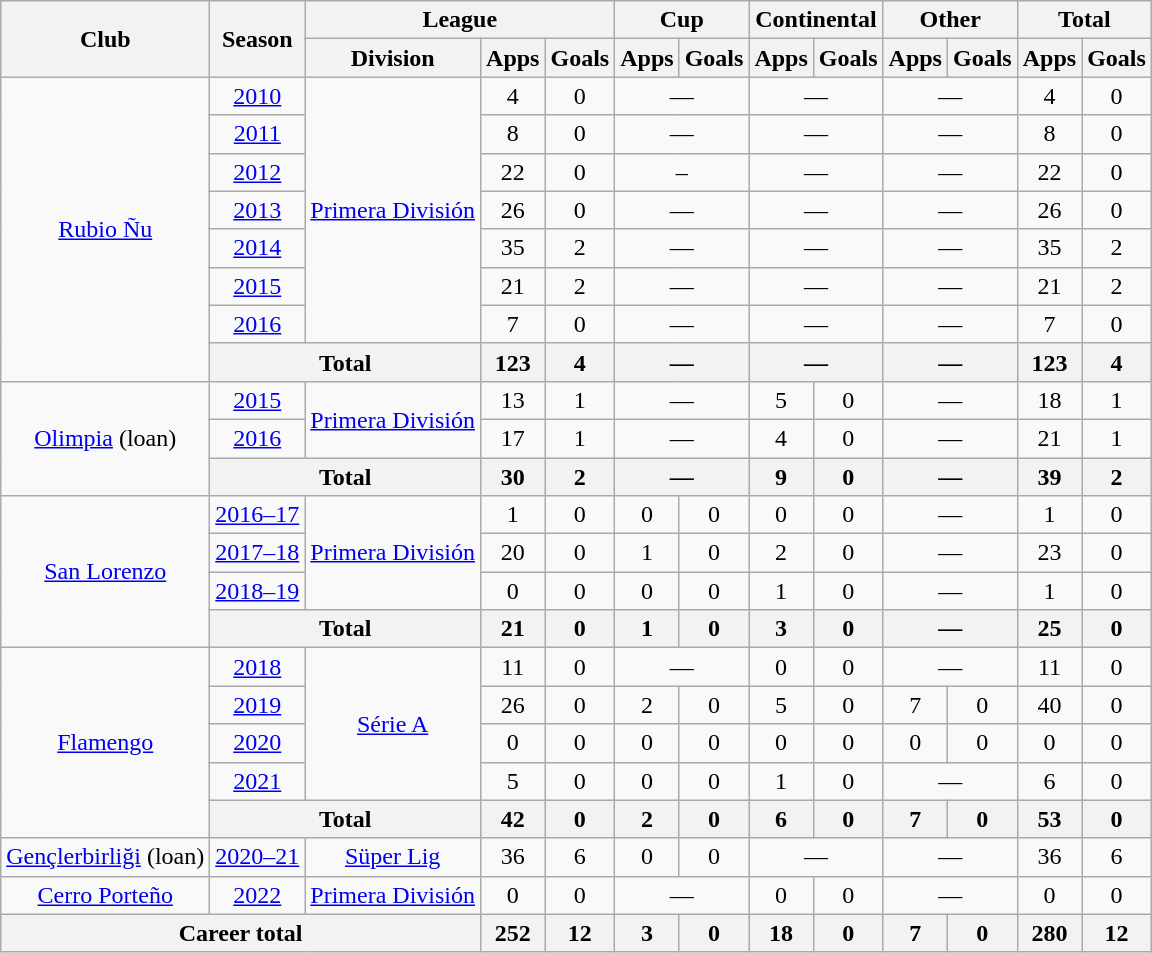<table class="wikitable" style="text-align: center;">
<tr>
<th rowspan="2">Club</th>
<th rowspan="2">Season</th>
<th colspan="3">League</th>
<th colspan="2">Cup</th>
<th colspan="2">Continental</th>
<th colspan="2">Other</th>
<th colspan="2">Total</th>
</tr>
<tr>
<th>Division</th>
<th>Apps</th>
<th>Goals</th>
<th>Apps</th>
<th>Goals</th>
<th>Apps</th>
<th>Goals</th>
<th>Apps</th>
<th>Goals</th>
<th>Apps</th>
<th>Goals</th>
</tr>
<tr>
<td rowspan="8" valign="center"><a href='#'>Rubio Ñu</a></td>
<td><a href='#'>2010</a></td>
<td rowspan="7" valign="center"><a href='#'>Primera División</a></td>
<td>4</td>
<td>0</td>
<td colspan="2">—</td>
<td colspan="2">—</td>
<td colspan="2">—</td>
<td>4</td>
<td>0</td>
</tr>
<tr>
<td><a href='#'>2011</a></td>
<td>8</td>
<td>0</td>
<td colspan="2">—</td>
<td colspan="2">—</td>
<td colspan="2">—</td>
<td>8</td>
<td>0</td>
</tr>
<tr>
<td><a href='#'>2012</a></td>
<td>22</td>
<td>0</td>
<td colspan="2">–</td>
<td colspan="2">—</td>
<td colspan="2">—</td>
<td>22</td>
<td>0</td>
</tr>
<tr>
<td><a href='#'>2013</a></td>
<td>26</td>
<td>0</td>
<td colspan="2">—</td>
<td colspan="2">—</td>
<td colspan="2">—</td>
<td>26</td>
<td>0</td>
</tr>
<tr>
<td><a href='#'>2014</a></td>
<td>35</td>
<td>2</td>
<td colspan="2">—</td>
<td colspan="2">—</td>
<td colspan="2">—</td>
<td>35</td>
<td>2</td>
</tr>
<tr>
<td><a href='#'>2015</a></td>
<td>21</td>
<td>2</td>
<td colspan="2">—</td>
<td colspan="2">—</td>
<td colspan="2">—</td>
<td>21</td>
<td>2</td>
</tr>
<tr>
<td><a href='#'>2016</a></td>
<td>7</td>
<td>0</td>
<td colspan="2">—</td>
<td colspan="2">—</td>
<td colspan="2">—</td>
<td>7</td>
<td>0</td>
</tr>
<tr>
<th colspan="2"><strong>Total</strong></th>
<th>123</th>
<th>4</th>
<th colspan="2">—</th>
<th colspan="2">—</th>
<th colspan="2">—</th>
<th>123</th>
<th>4</th>
</tr>
<tr>
<td rowspan="3" valign="center"><a href='#'>Olimpia</a> (loan)</td>
<td><a href='#'>2015</a></td>
<td rowspan="2" valign="center"><a href='#'>Primera División</a></td>
<td>13</td>
<td>1</td>
<td colspan="2">—</td>
<td>5</td>
<td>0</td>
<td colspan="2">—</td>
<td>18</td>
<td>1</td>
</tr>
<tr>
<td><a href='#'>2016</a></td>
<td>17</td>
<td>1</td>
<td colspan="2">—</td>
<td>4</td>
<td>0</td>
<td colspan="2">—</td>
<td>21</td>
<td>1</td>
</tr>
<tr>
<th colspan="2"><strong>Total</strong></th>
<th>30</th>
<th>2</th>
<th colspan="2">—</th>
<th>9</th>
<th>0</th>
<th colspan="2">—</th>
<th>39</th>
<th>2</th>
</tr>
<tr>
<td rowspan="4" valign="center"><a href='#'>San Lorenzo</a></td>
<td><a href='#'>2016–17</a></td>
<td rowspan="3" valign="center"><a href='#'>Primera División</a></td>
<td>1</td>
<td>0</td>
<td>0</td>
<td>0</td>
<td>0</td>
<td>0</td>
<td colspan="2">—</td>
<td>1</td>
<td>0</td>
</tr>
<tr>
<td><a href='#'>2017–18</a></td>
<td>20</td>
<td>0</td>
<td>1</td>
<td>0</td>
<td>2</td>
<td>0</td>
<td colspan="2">—</td>
<td>23</td>
<td>0</td>
</tr>
<tr>
<td><a href='#'>2018–19</a></td>
<td>0</td>
<td>0</td>
<td>0</td>
<td>0</td>
<td>1</td>
<td>0</td>
<td colspan="2">—</td>
<td>1</td>
<td>0</td>
</tr>
<tr>
<th colspan="2"><strong>Total</strong></th>
<th>21</th>
<th>0</th>
<th>1</th>
<th>0</th>
<th>3</th>
<th>0</th>
<th colspan="2">—</th>
<th>25</th>
<th>0</th>
</tr>
<tr>
<td rowspan="5" valign="center"><a href='#'>Flamengo</a></td>
<td><a href='#'>2018</a></td>
<td rowspan="4" valign="center"><a href='#'>Série A</a></td>
<td>11</td>
<td>0</td>
<td colspan="2">—</td>
<td>0</td>
<td>0</td>
<td colspan="2">—</td>
<td>11</td>
<td>0</td>
</tr>
<tr>
<td><a href='#'>2019</a></td>
<td>26</td>
<td>0</td>
<td>2</td>
<td>0</td>
<td>5</td>
<td>0</td>
<td>7</td>
<td>0</td>
<td>40</td>
<td>0</td>
</tr>
<tr>
<td><a href='#'>2020</a></td>
<td>0</td>
<td>0</td>
<td>0</td>
<td>0</td>
<td>0</td>
<td>0</td>
<td>0</td>
<td>0</td>
<td>0</td>
<td>0</td>
</tr>
<tr>
<td><a href='#'>2021</a></td>
<td>5</td>
<td>0</td>
<td>0</td>
<td>0</td>
<td>1</td>
<td>0</td>
<td colspan="2">—</td>
<td>6</td>
<td>0</td>
</tr>
<tr>
<th colspan="2"><strong>Total</strong></th>
<th>42</th>
<th>0</th>
<th>2</th>
<th>0</th>
<th>6</th>
<th>0</th>
<th>7</th>
<th>0</th>
<th>53</th>
<th>0</th>
</tr>
<tr>
<td rowspan="1" valign="center"><a href='#'>Gençlerbirliği</a> (loan)</td>
<td><a href='#'>2020–21</a></td>
<td rowspan="1" valign="center"><a href='#'>Süper Lig</a></td>
<td>36</td>
<td>6</td>
<td>0</td>
<td>0</td>
<td colspan="2">—</td>
<td colspan="2">—</td>
<td>36</td>
<td>6</td>
</tr>
<tr>
<td rowspan="1" valign="center"><a href='#'>Cerro Porteño</a></td>
<td><a href='#'>2022</a></td>
<td rowspan="1" valign="center"><a href='#'>Primera División</a></td>
<td>0</td>
<td>0</td>
<td colspan="2">—</td>
<td>0</td>
<td>0</td>
<td colspan="2">—</td>
<td>0</td>
<td>0</td>
</tr>
<tr>
<th colspan="3"><strong>Career total</strong></th>
<th>252</th>
<th>12</th>
<th>3</th>
<th>0</th>
<th>18</th>
<th>0</th>
<th>7</th>
<th>0</th>
<th>280</th>
<th>12</th>
</tr>
</table>
